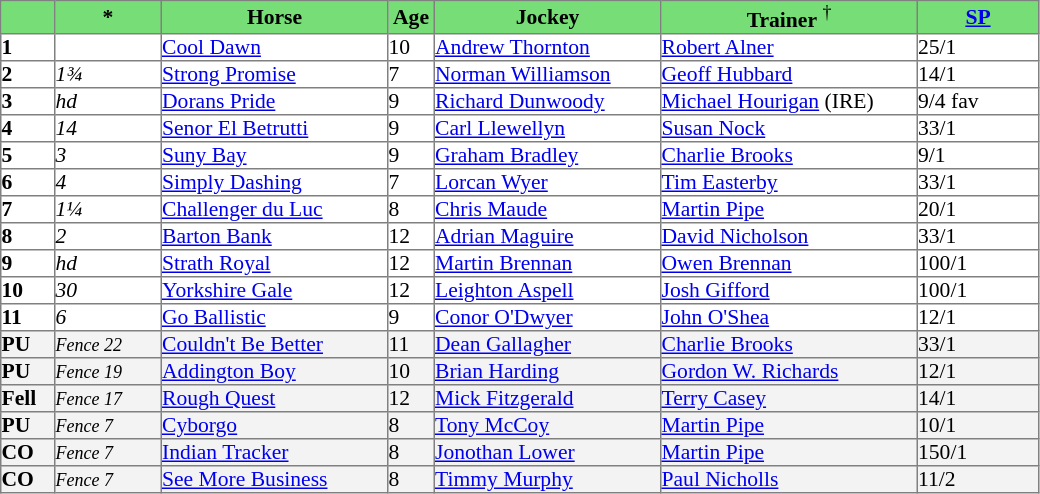<table border="1" cellpadding="0" style="border-collapse: collapse; font-size:90%">
<tr bgcolor="#77dd77" align="center">
<td width="35px"></td>
<td width="70px"><strong>*</strong></td>
<td width="150px"><strong>Horse</strong></td>
<td width="30px"><strong>Age</strong></td>
<td width="150px"><strong>Jockey</strong></td>
<td width="170px"><strong>Trainer</strong> <sup>†</sup></td>
<td width="80px"><strong><a href='#'>SP</a></strong></td>
</tr>
<tr>
<td><strong>1</strong></td>
<td></td>
<td><a href='#'>Cool Dawn</a></td>
<td>10</td>
<td><a href='#'>Andrew Thornton</a></td>
<td><a href='#'>Robert Alner</a></td>
<td>25/1</td>
</tr>
<tr>
<td><strong>2</strong></td>
<td><em>1¾</em></td>
<td><a href='#'>Strong Promise</a></td>
<td>7</td>
<td><a href='#'>Norman Williamson</a></td>
<td><a href='#'>Geoff Hubbard</a></td>
<td>14/1</td>
</tr>
<tr>
<td><strong>3</strong></td>
<td><em>hd</em></td>
<td><a href='#'>Dorans Pride</a></td>
<td>9</td>
<td><a href='#'>Richard Dunwoody</a></td>
<td><a href='#'>Michael Hourigan</a> (IRE)</td>
<td>9/4 fav</td>
</tr>
<tr>
<td><strong>4</strong></td>
<td><em>14</em></td>
<td><a href='#'>Senor El Betrutti</a></td>
<td>9</td>
<td><a href='#'>Carl Llewellyn</a></td>
<td><a href='#'>Susan Nock</a></td>
<td>33/1</td>
</tr>
<tr>
<td><strong>5</strong></td>
<td><em>3</em></td>
<td><a href='#'>Suny Bay</a></td>
<td>9</td>
<td><a href='#'>Graham Bradley</a></td>
<td><a href='#'>Charlie Brooks</a></td>
<td>9/1</td>
</tr>
<tr>
<td><strong>6</strong></td>
<td><em>4</em></td>
<td><a href='#'>Simply Dashing</a></td>
<td>7</td>
<td><a href='#'>Lorcan Wyer</a></td>
<td><a href='#'>Tim Easterby</a></td>
<td>33/1</td>
</tr>
<tr>
<td><strong>7</strong></td>
<td><em>1¼</em></td>
<td><a href='#'>Challenger du Luc</a></td>
<td>8</td>
<td><a href='#'>Chris Maude</a></td>
<td><a href='#'>Martin Pipe</a></td>
<td>20/1</td>
</tr>
<tr>
<td><strong>8</strong></td>
<td><em>2</em></td>
<td><a href='#'>Barton Bank</a></td>
<td>12</td>
<td><a href='#'>Adrian Maguire</a></td>
<td><a href='#'>David Nicholson</a></td>
<td>33/1</td>
</tr>
<tr>
<td><strong>9</strong></td>
<td><em>hd</em></td>
<td><a href='#'>Strath Royal</a></td>
<td>12</td>
<td><a href='#'>Martin Brennan</a></td>
<td><a href='#'>Owen Brennan</a></td>
<td>100/1</td>
</tr>
<tr>
<td><strong>10</strong></td>
<td><em>30</em></td>
<td><a href='#'>Yorkshire Gale</a></td>
<td>12</td>
<td><a href='#'>Leighton Aspell</a></td>
<td><a href='#'>Josh Gifford</a></td>
<td>100/1</td>
</tr>
<tr>
<td><strong>11</strong></td>
<td><em>6</em></td>
<td><a href='#'>Go Ballistic</a></td>
<td>9</td>
<td><a href='#'>Conor O'Dwyer</a></td>
<td><a href='#'>John O'Shea</a></td>
<td>12/1</td>
</tr>
<tr bgcolor="#f3f3f3">
<td><strong>PU</strong></td>
<td><small><em>Fence 22</em></small></td>
<td><a href='#'>Couldn't Be Better</a></td>
<td>11</td>
<td><a href='#'>Dean Gallagher</a></td>
<td><a href='#'>Charlie Brooks</a></td>
<td>33/1</td>
</tr>
<tr bgcolor="#f3f3f3">
<td><strong>PU</strong></td>
<td><small><em>Fence 19</em></small></td>
<td><a href='#'>Addington Boy</a></td>
<td>10</td>
<td><a href='#'>Brian Harding</a></td>
<td><a href='#'>Gordon W. Richards</a></td>
<td>12/1</td>
</tr>
<tr bgcolor="#f3f3f3">
<td><strong>Fell</strong></td>
<td><small><em>Fence 17</em></small></td>
<td><a href='#'>Rough Quest</a></td>
<td>12</td>
<td><a href='#'>Mick Fitzgerald</a></td>
<td><a href='#'>Terry Casey</a></td>
<td>14/1</td>
</tr>
<tr bgcolor="#f3f3f3">
<td><strong>PU</strong></td>
<td><small><em>Fence 7</em></small></td>
<td><a href='#'>Cyborgo</a></td>
<td>8</td>
<td><a href='#'>Tony McCoy</a></td>
<td><a href='#'>Martin Pipe</a></td>
<td>10/1</td>
</tr>
<tr bgcolor="#f3f3f3">
<td><strong>CO</strong></td>
<td><small><em>Fence 7</em></small></td>
<td><a href='#'>Indian Tracker</a></td>
<td>8</td>
<td><a href='#'>Jonothan Lower</a></td>
<td><a href='#'>Martin Pipe</a></td>
<td>150/1</td>
</tr>
<tr bgcolor="#f3f3f3">
<td><strong>CO</strong></td>
<td><small><em>Fence 7</em></small></td>
<td><a href='#'>See More Business</a></td>
<td>8</td>
<td><a href='#'>Timmy Murphy</a></td>
<td><a href='#'>Paul Nicholls</a></td>
<td>11/2</td>
</tr>
</table>
